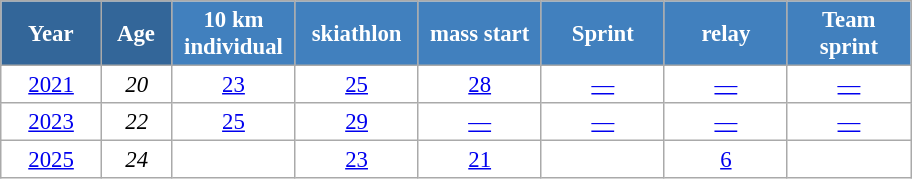<table class="wikitable" style="font-size:95%; text-align:center; border:grey solid 1px; border-collapse:collapse; background:#ffffff;">
<tr>
<th style="background-color:#369; color:white; width:60px;"> Year </th>
<th style="background-color:#369; color:white; width:40px;"> Age </th>
<th style="background-color:#4180be; color:white; width:75px;"> 10 km <br> individual </th>
<th style="background-color:#4180be; color:white; width:75px;"> skiathlon </th>
<th style="background-color:#4180be; color:white; width:75px;"> mass start </th>
<th style="background-color:#4180be; color:white; width:75px;"> Sprint </th>
<th style="background-color:#4180be; color:white; width:75px;"> relay </th>
<th style="background-color:#4180be; color:white; width:75px;"> Team <br> sprint </th>
</tr>
<tr>
<td><a href='#'>2021</a></td>
<td><em>20</em></td>
<td><a href='#'>23</a></td>
<td><a href='#'>25</a></td>
<td><a href='#'>28</a></td>
<td><a href='#'>—</a></td>
<td><a href='#'>—</a></td>
<td><a href='#'>—</a></td>
</tr>
<tr>
<td><a href='#'>2023</a></td>
<td><em>22</em></td>
<td><a href='#'>25</a></td>
<td><a href='#'>29</a></td>
<td><a href='#'>—</a></td>
<td><a href='#'>—</a></td>
<td><a href='#'>—</a></td>
<td><a href='#'>—</a></td>
</tr>
<tr>
<td><a href='#'>2025</a></td>
<td><em>24</em></td>
<td></td>
<td><a href='#'>23</a></td>
<td><a href='#'>21</a></td>
<td></td>
<td><a href='#'>6</a></td>
<td></td>
</tr>
</table>
